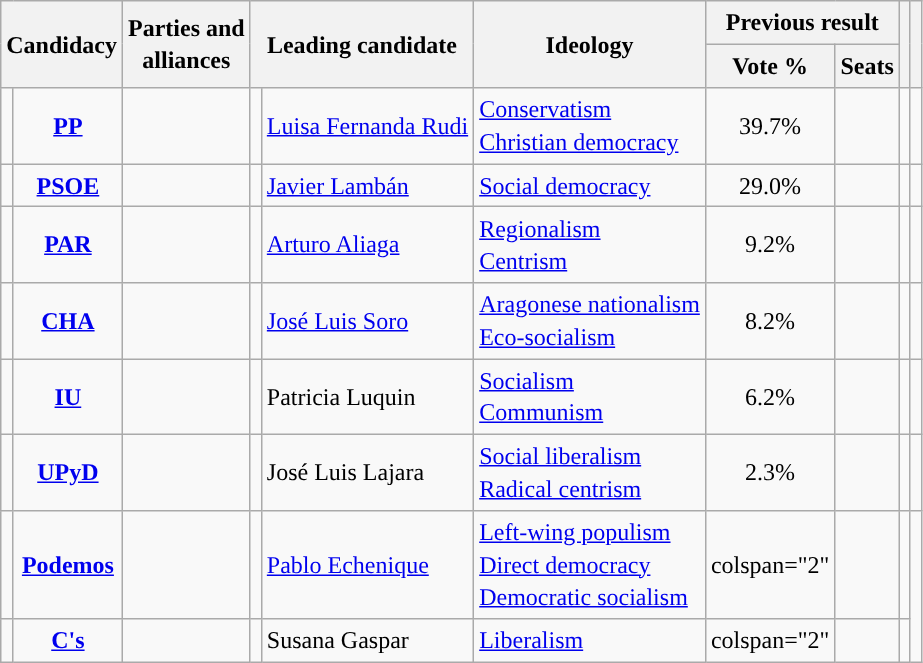<table class="wikitable" style="line-height:1.35em; text-align:left;">
<tr>
<th colspan="2" rowspan="2">Candidacy</th>
<th rowspan="2">Parties and<br>alliances</th>
<th colspan="2" rowspan="2">Leading candidate</th>
<th rowspan="2">Ideology</th>
<th colspan="2">Previous result</th>
<th rowspan="2"></th>
<th rowspan="2"></th>
</tr>
<tr>
<th>Vote %</th>
<th>Seats</th>
</tr>
<tr>
<td width="1" style="color:inherit;background:"></td>
<td align="center"><strong><a href='#'>PP</a></strong></td>
<td></td>
<td></td>
<td><a href='#'>Luisa Fernanda Rudi</a></td>
<td><a href='#'>Conservatism</a><br><a href='#'>Christian democracy</a></td>
<td align="center">39.7%</td>
<td></td>
<td></td>
<td></td>
</tr>
<tr>
<td style="color:inherit;background:"></td>
<td align="center"><strong><a href='#'>PSOE</a></strong></td>
<td></td>
<td></td>
<td><a href='#'>Javier Lambán</a></td>
<td><a href='#'>Social democracy</a></td>
<td align="center">29.0%</td>
<td></td>
<td></td>
<td></td>
</tr>
<tr>
<td style="color:inherit;background:"></td>
<td align="center"><strong><a href='#'>PAR</a></strong></td>
<td></td>
<td></td>
<td><a href='#'>Arturo Aliaga</a></td>
<td><a href='#'>Regionalism</a><br><a href='#'>Centrism</a></td>
<td align="center">9.2%</td>
<td></td>
<td></td>
<td></td>
</tr>
<tr>
<td style="color:inherit;background:"></td>
<td align="center"><strong><a href='#'>CHA</a></strong></td>
<td></td>
<td></td>
<td><a href='#'>José Luis Soro</a></td>
<td><a href='#'>Aragonese nationalism</a><br><a href='#'>Eco-socialism</a></td>
<td align="center">8.2%</td>
<td></td>
<td></td>
<td></td>
</tr>
<tr>
<td style="color:inherit;background:"></td>
<td align="center"><strong><a href='#'>IU</a></strong></td>
<td></td>
<td></td>
<td>Patricia Luquin</td>
<td><a href='#'>Socialism</a><br><a href='#'>Communism</a></td>
<td align="center">6.2%</td>
<td></td>
<td></td>
<td></td>
</tr>
<tr>
<td style="color:inherit;background:"></td>
<td align="center"><strong><a href='#'>UPyD</a></strong></td>
<td></td>
<td></td>
<td>José Luis Lajara</td>
<td><a href='#'>Social liberalism</a><br><a href='#'>Radical centrism</a></td>
<td align="center">2.3%</td>
<td></td>
<td></td>
<td></td>
</tr>
<tr>
<td style="color:inherit;background:"></td>
<td align="center"><strong><a href='#'>Podemos</a></strong></td>
<td></td>
<td></td>
<td><a href='#'>Pablo Echenique</a></td>
<td><a href='#'>Left-wing populism</a><br><a href='#'>Direct democracy</a><br><a href='#'>Democratic socialism</a></td>
<td>colspan="2" </td>
<td></td>
<td></td>
</tr>
<tr>
<td style="color:inherit;background:"></td>
<td align="center"><strong><a href='#'>C's</a></strong></td>
<td></td>
<td></td>
<td>Susana Gaspar</td>
<td><a href='#'>Liberalism</a></td>
<td>colspan="2" </td>
<td></td>
<td></td>
</tr>
</table>
